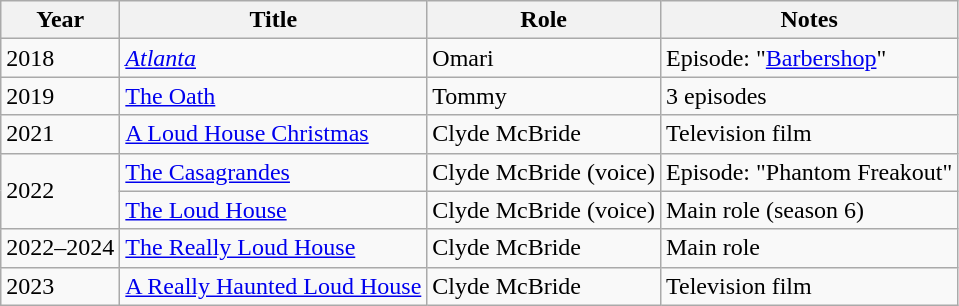<table class="wikitable sortable">
<tr>
<th>Year</th>
<th>Title</th>
<th>Role</th>
<th class="unsortable">Notes</th>
</tr>
<tr>
<td>2018</td>
<td><em><a href='#'>Atlanta</a></td>
<td>Omari</td>
<td>Episode: "<a href='#'>Barbershop</a>"</td>
</tr>
<tr>
<td>2019</td>
<td></em><a href='#'>The Oath</a><em></td>
<td>Tommy</td>
<td>3 episodes</td>
</tr>
<tr>
<td>2021</td>
<td></em><a href='#'>A Loud House Christmas</a><em></td>
<td>Clyde McBride</td>
<td>Television film</td>
</tr>
<tr>
<td rowspan="2">2022</td>
<td></em><a href='#'>The Casagrandes</a><em></td>
<td>Clyde McBride (voice)</td>
<td>Episode: "Phantom Freakout"</td>
</tr>
<tr>
<td></em><a href='#'>The Loud House</a><em></td>
<td>Clyde McBride (voice)</td>
<td>Main role (season 6)</td>
</tr>
<tr>
<td>2022–2024</td>
<td></em><a href='#'>The Really Loud House</a><em></td>
<td>Clyde McBride</td>
<td>Main role</td>
</tr>
<tr>
<td>2023</td>
<td></em><a href='#'>A Really Haunted Loud House</a><em></td>
<td>Clyde McBride</td>
<td>Television film</td>
</tr>
</table>
